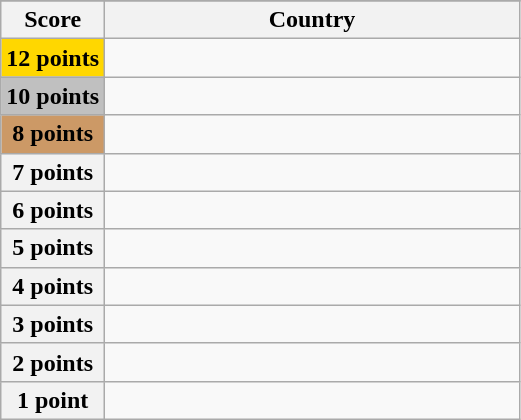<table class="wikitable">
<tr>
</tr>
<tr>
<th scope="col" width="20%">Score</th>
<th scope="col">Country</th>
</tr>
<tr>
<th scope="row" style="background:gold">12 points</th>
<td></td>
</tr>
<tr>
<th scope="row" style="background:silver">10 points</th>
<td></td>
</tr>
<tr>
<th scope="row" style="background:#CC9966">8 points</th>
<td></td>
</tr>
<tr>
<th scope="row">7 points</th>
<td></td>
</tr>
<tr>
<th scope="row">6 points</th>
<td></td>
</tr>
<tr>
<th scope="row">5 points</th>
<td></td>
</tr>
<tr>
<th scope="row">4 points</th>
<td></td>
</tr>
<tr>
<th scope="row">3 points</th>
<td></td>
</tr>
<tr>
<th scope="row">2 points</th>
<td></td>
</tr>
<tr>
<th scope="row">1 point</th>
<td></td>
</tr>
</table>
